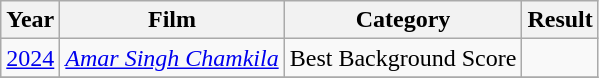<table class="wikitable">
<tr>
<th>Year</th>
<th>Film</th>
<th>Category</th>
<th>Result</th>
</tr>
<tr>
<td style="text-align:center;"><a href='#'>2024</a></td>
<td style="text-align:center;"><em><a href='#'>Amar Singh Chamkila</a></em></td>
<td rowspan="1" style="text-align:center;">Best Background Score</td>
<td></td>
</tr>
<tr>
</tr>
</table>
